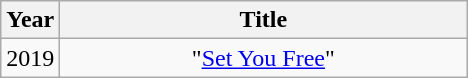<table class="wikitable plainrowheaders" style="text-align:center;">
<tr>
<th scope="col" rowspan="1" style="width:1em;">Year</th>
<th scope="col" rowspan="1" style="width:16.5em;">Title</th>
</tr>
<tr>
<td>2019</td>
<td scope="row">"<a href='#'>Set You Free</a>"</td>
</tr>
</table>
